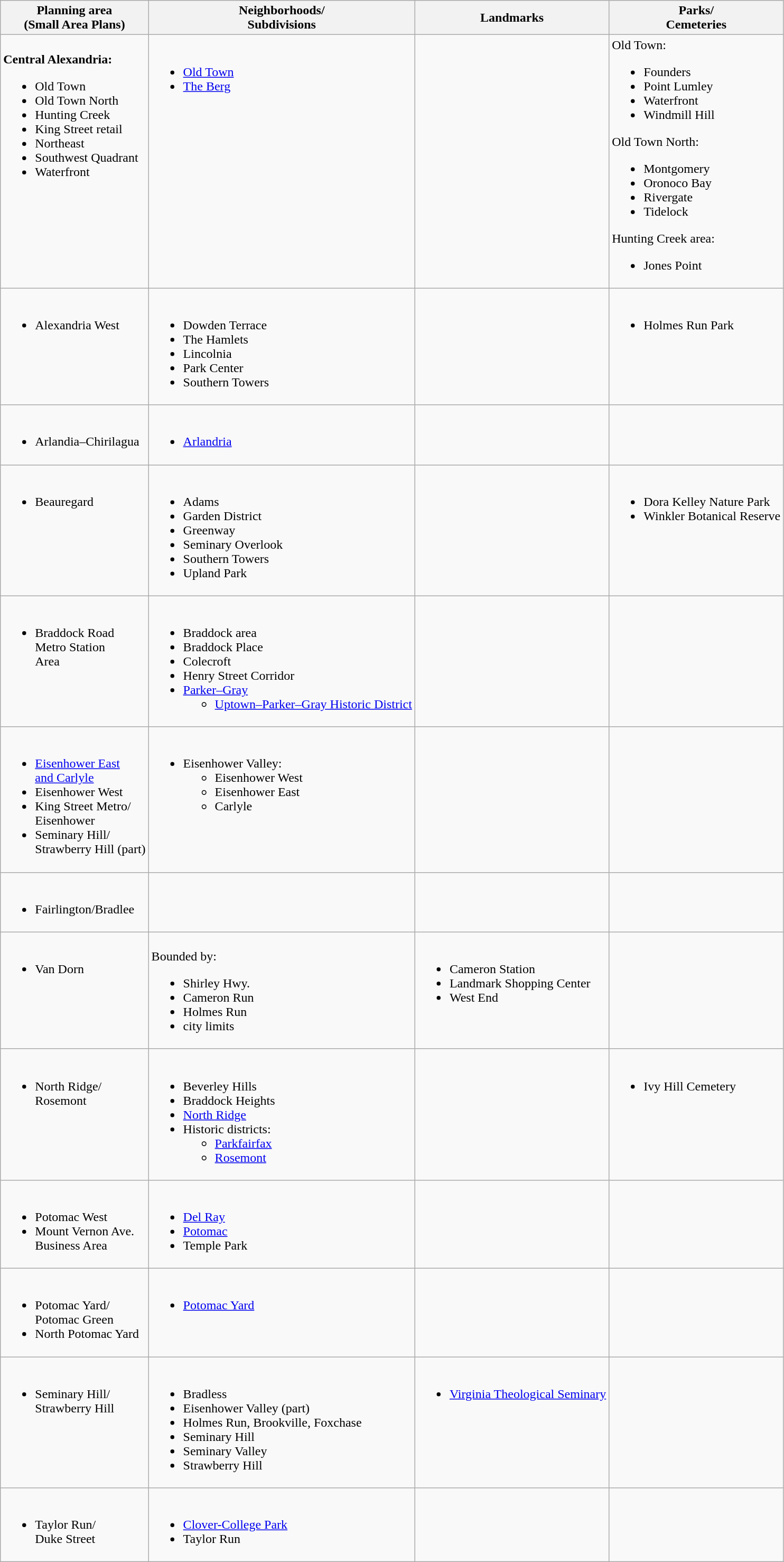<table class="wikitable">
<tr>
<th>Planning area<br>(Small Area Plans)<br></th>
<th>Neighborhoods/<br>Subdivisions</th>
<th>Landmarks</th>
<th>Parks/<br>Cemeteries</th>
</tr>
<tr>
<td style="vertical-align:top;"><br><strong>Central Alexandria:</strong><ul><li>Old Town</li><li>Old Town North</li><li>Hunting Creek</li><li>King Street retail</li><li>Northeast</li><li>Southwest Quadrant</li><li>Waterfront</li></ul></td>
<td style="vertical-align:top;"><br><ul><li><a href='#'>Old Town</a></li><li><a href='#'>The Berg</a></li></ul></td>
<td style="vertical-align:top;"></td>
<td style="vertical-align:top;">Old Town:<br><ul><li>Founders</li><li>Point Lumley</li><li>Waterfront</li><li>Windmill Hill</li></ul>Old Town North:<ul><li>Montgomery</li><li>Oronoco Bay</li><li>Rivergate</li><li>Tidelock</li></ul>Hunting Creek area:<ul><li>Jones Point</li></ul></td>
</tr>
<tr>
<td style="vertical-align:top;"><br><ul><li>Alexandria West</li></ul></td>
<td><br><ul><li>Dowden Terrace</li><li>The Hamlets</li><li>Lincolnia</li><li>Park Center</li><li>Southern Towers</li></ul></td>
<td></td>
<td style="vertical-align:top;"><br><ul><li>Holmes Run Park</li></ul></td>
</tr>
<tr>
<td style="vertical-align:top;"><br><ul><li>Arlandia–Chirilagua</li></ul></td>
<td style="vertical-align:top;"><br><ul><li><a href='#'>Arlandria</a></li></ul></td>
<td style="vertical-align:top;"></td>
<td style="vertical-align:top;"></td>
</tr>
<tr>
<td style="vertical-align:top;"><br><ul><li>Beauregard</li></ul></td>
<td style="vertical-align:top;"><br><ul><li>Adams</li><li>Garden District</li><li>Greenway</li><li>Seminary Overlook</li><li>Southern Towers</li><li>Upland Park</li></ul></td>
<td style="vertical-align:top;"></td>
<td style="vertical-align:top;"><br><ul><li>Dora Kelley Nature Park</li><li>Winkler Botanical Reserve</li></ul></td>
</tr>
<tr>
<td style="vertical-align:top;"><br><ul><li>Braddock Road<br>Metro Station<br>Area</li></ul></td>
<td style="vertical-align:top;"><br><ul><li>Braddock area</li><li>Braddock Place</li><li>Colecroft</li><li>Henry Street Corridor</li><li><a href='#'>Parker–Gray</a><ul><li><a href='#'>Uptown–Parker–Gray Historic District</a></li></ul></li></ul></td>
<td style="vertical-align:top;"></td>
<td style="vertical-align:top;"></td>
</tr>
<tr>
<td style="vertical-align:top;"><br><ul><li><a href='#'>Eisenhower East<br>and Carlyle</a></li><li>Eisenhower West</li><li>King Street Metro/<br>Eisenhower</li><li>Seminary Hill/<br>Strawberry Hill (part)</li></ul></td>
<td style="vertical-align:top;"><br><ul><li>Eisenhower Valley:<ul><li>Eisenhower West</li><li>Eisenhower East</li><li>Carlyle</li></ul></li></ul></td>
<td style="vertical-align:top;"></td>
<td style="vertical-align:top;"></td>
</tr>
<tr>
<td style="vertical-align:top;"><br><ul><li>Fairlington/Bradlee</li></ul></td>
<td style="vertical-align:top;"></td>
<td style="vertical-align:top;"></td>
<td style="vertical-align:top;"></td>
</tr>
<tr>
<td style="vertical-align:top;"><br><ul><li>Van Dorn</li></ul></td>
<td style="vertical-align:top;"><br>Bounded by:<ul><li>Shirley Hwy.</li><li>Cameron Run</li><li>Holmes Run</li><li>city limits</li></ul></td>
<td style="vertical-align:top;"><br><ul><li>Cameron Station</li><li>Landmark Shopping Center</li><li>West End</li></ul></td>
<td style="vertical-align:top;"></td>
</tr>
<tr>
<td style="vertical-align:top;"><br><ul><li>North Ridge/<br>Rosemont</li></ul></td>
<td style="vertical-align:top;"><br><ul><li>Beverley Hills</li><li>Braddock Heights</li><li><a href='#'>North Ridge</a></li><li>Historic districts:<ul><li><a href='#'>Parkfairfax</a></li><li><a href='#'>Rosemont</a></li></ul></li></ul></td>
<td style="vertical-align:top;"></td>
<td style="vertical-align:top;"><br><ul><li>Ivy Hill Cemetery</li></ul></td>
</tr>
<tr>
<td style="vertical-align:top;"><br><ul><li>Potomac West</li><li>Mount Vernon Ave.<br>Business Area</li></ul></td>
<td style="vertical-align:top;"><br><ul><li><a href='#'>Del Ray</a></li><li><a href='#'>Potomac</a></li><li>Temple Park</li></ul></td>
<td style="vertical-align:top;"></td>
<td style="vertical-align:top;"></td>
</tr>
<tr>
<td style="vertical-align:top;"><br><ul><li>Potomac Yard/<br>Potomac Green</li><li>North Potomac Yard</li></ul></td>
<td style="vertical-align:top;"><br><ul><li><a href='#'>Potomac Yard</a></li></ul></td>
<td style="vertical-align:top;"></td>
<td style="vertical-align:top;"></td>
</tr>
<tr>
<td style="vertical-align:top;"><br><ul><li>Seminary Hill/<br>Strawberry Hill</li></ul></td>
<td style="vertical-align:top;"><br><ul><li>Bradless</li><li>Eisenhower Valley (part)</li><li>Holmes Run, Brookville, Foxchase</li><li>Seminary Hill</li><li>Seminary Valley</li><li>Strawberry Hill</li></ul></td>
<td style="vertical-align:top;"><br><ul><li><a href='#'>Virginia Theological Seminary</a></li></ul></td>
<td style="vertical-align:top;"></td>
</tr>
<tr>
<td><br><ul><li>Taylor Run/<br>Duke Street</li></ul></td>
<td><br><ul><li><a href='#'>Clover-College Park</a></li><li>Taylor Run</li></ul></td>
<td></td>
<td></td>
</tr>
</table>
